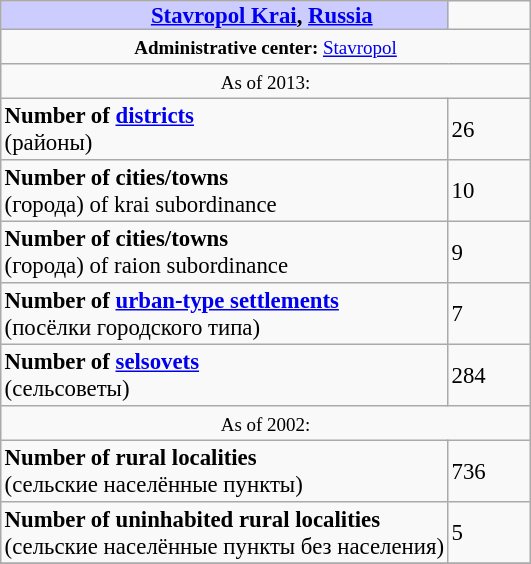<table border=1 align="right" cellpadding=2 cellspacing=0 style="margin: 0 0 1em 1em; background: #f9f9f9; border: 1px #aaa solid; border-collapse: collapse; font-size: 95%;">
<tr>
<th bgcolor="#ccccff" style="padding:0 0 0 50px;"><a href='#'>Stavropol Krai</a>, <a href='#'>Russia</a></th>
<td width="50px"></td>
</tr>
<tr>
<td colspan=2 align="center"><small><strong>Administrative center:</strong> <a href='#'>Stavropol</a></small></td>
</tr>
<tr>
<td colspan=2 align="center"><small>As of 2013:</small></td>
</tr>
<tr>
<td><strong>Number of <a href='#'>districts</a></strong><br>(районы)</td>
<td>26</td>
</tr>
<tr>
<td><strong>Number of cities/towns</strong><br>(города) of krai subordinance</td>
<td>10</td>
</tr>
<tr>
<td><strong>Number of cities/towns</strong><br>(города) of raion subordinance</td>
<td>9</td>
</tr>
<tr>
<td><strong>Number of <a href='#'>urban-type settlements</a></strong><br>(посёлки городского типа)</td>
<td>7</td>
</tr>
<tr>
<td><strong>Number of <a href='#'>selsovets</a></strong><br>(сельсоветы)</td>
<td>284</td>
</tr>
<tr>
<td colspan=2 align="center"><small>As of 2002:</small></td>
</tr>
<tr>
<td><strong>Number of rural localities</strong><br>(сельские населённые пункты)</td>
<td>736</td>
</tr>
<tr>
<td><strong>Number of uninhabited rural localities</strong><br>(сельские населённые пункты без населения)</td>
<td>5</td>
</tr>
<tr>
</tr>
</table>
